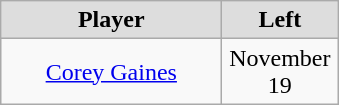<table class="wikitable" style="text-align: center">
<tr align="center"  bgcolor="#dddddd">
<td style="width:140px"><strong>Player</strong></td>
<td style="width:70px"><strong>Left</strong></td>
</tr>
<tr style="height:40px">
<td><a href='#'>Corey Gaines</a></td>
<td>November 19</td>
</tr>
</table>
